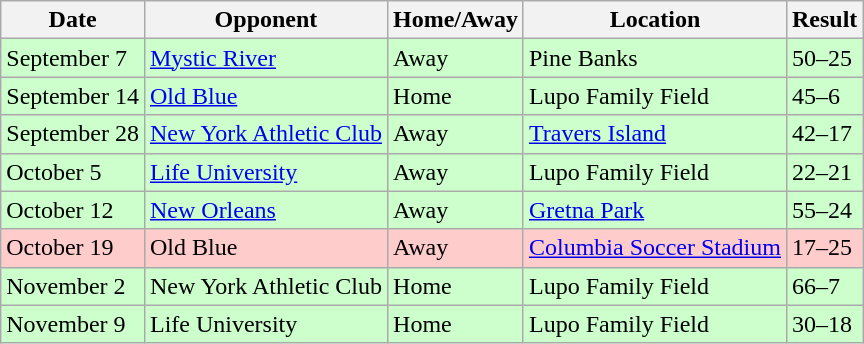<table class="wikitable">
<tr>
<th>Date</th>
<th>Opponent</th>
<th>Home/Away</th>
<th>Location</th>
<th>Result</th>
</tr>
<tr style="background:#cfc;">
<td>September 7</td>
<td><a href='#'>Mystic River</a></td>
<td>Away</td>
<td>Pine Banks</td>
<td>50–25</td>
</tr>
<tr style="background:#cfc;">
<td>September 14</td>
<td><a href='#'>Old Blue</a></td>
<td>Home</td>
<td>Lupo Family Field</td>
<td>45–6</td>
</tr>
<tr style="background:#cfc;">
<td>September 28</td>
<td><a href='#'>New York Athletic Club</a></td>
<td>Away</td>
<td><a href='#'>Travers Island</a></td>
<td>42–17</td>
</tr>
<tr style="background:#cfc;">
<td>October 5</td>
<td><a href='#'>Life University</a></td>
<td>Away</td>
<td>Lupo Family Field</td>
<td>22–21</td>
</tr>
<tr style="background:#cfc;">
<td>October 12</td>
<td><a href='#'>New Orleans</a></td>
<td>Away</td>
<td><a href='#'>Gretna Park</a></td>
<td>55–24</td>
</tr>
<tr style="background:#fcc;">
<td>October 19</td>
<td>Old Blue</td>
<td>Away</td>
<td><a href='#'>Columbia Soccer Stadium</a></td>
<td>17–25</td>
</tr>
<tr style="background:#cfc;">
<td>November 2</td>
<td>New York Athletic Club</td>
<td>Home</td>
<td>Lupo Family Field</td>
<td>66–7</td>
</tr>
<tr style="background:#cfc;">
<td>November 9</td>
<td>Life University</td>
<td>Home</td>
<td>Lupo Family Field</td>
<td>30–18</td>
</tr>
</table>
